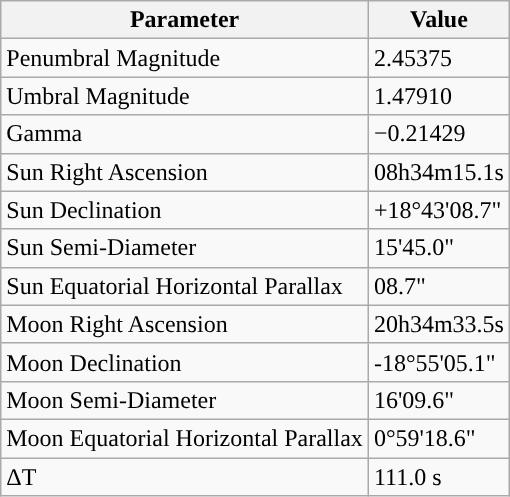<table class="wikitable">
<tr>
<th>Parameter</th>
<th>Value</th>
</tr>
<tr>
<td>Penumbral Magnitude</td>
<td>2.45375</td>
</tr>
<tr>
<td>Umbral Magnitude</td>
<td>1.47910</td>
</tr>
<tr>
<td>Gamma</td>
<td>−0.21429</td>
</tr>
<tr>
<td>Sun Right Ascension</td>
<td>08h34m15.1s</td>
</tr>
<tr>
<td>Sun Declination</td>
<td>+18°43'08.7"</td>
</tr>
<tr>
<td>Sun Semi-Diameter</td>
<td>15'45.0"</td>
</tr>
<tr>
<td>Sun Equatorial Horizontal Parallax</td>
<td>08.7"</td>
</tr>
<tr>
<td>Moon Right Ascension</td>
<td>20h34m33.5s</td>
</tr>
<tr>
<td>Moon Declination</td>
<td>-18°55'05.1"</td>
</tr>
<tr>
<td>Moon Semi-Diameter</td>
<td>16'09.6"</td>
</tr>
<tr>
<td>Moon Equatorial Horizontal Parallax</td>
<td>0°59'18.6"</td>
</tr>
<tr>
<td>ΔT</td>
<td>111.0 s</td>
</tr>
</table>
